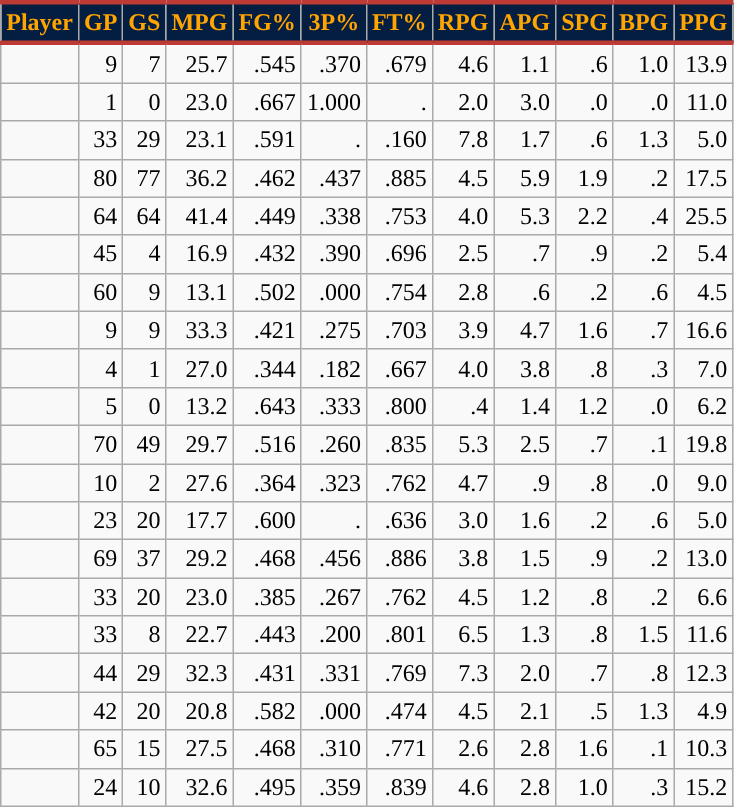<table class="wikitable sortable" style="text-align:right;">
<tr>
<th style="background:#041E42; color:#FFA400; border-top:#BE3A34 3px solid; border-bottom:#BE3A34 3px solid;">Player</th>
<th style="background:#041E42; color:#FFA400; border-top:#BE3A34 3px solid; border-bottom:#BE3A34 3px solid;">GP</th>
<th style="background:#041E42; color:#FFA400; border-top:#BE3A34 3px solid; border-bottom:#BE3A34 3px solid;">GS</th>
<th style="background:#041E42; color:#FFA400; border-top:#BE3A34 3px solid; border-bottom:#BE3A34 3px solid;">MPG</th>
<th style="background:#041E42; color:#FFA400; border-top:#BE3A34 3px solid; border-bottom:#BE3A34 3px solid;">FG%</th>
<th style="background:#041E42; color:#FFA400; border-top:#BE3A34 3px solid; border-bottom:#BE3A34 3px solid;">3P%</th>
<th style="background:#041E42; color:#FFA400; border-top:#BE3A34 3px solid; border-bottom:#BE3A34 3px solid;">FT%</th>
<th style="background:#041E42; color:#FFA400; border-top:#BE3A34 3px solid; border-bottom:#BE3A34 3px solid;">RPG</th>
<th style="background:#041E42; color:#FFA400; border-top:#BE3A34 3px solid; border-bottom:#BE3A34 3px solid;">APG</th>
<th style="background:#041E42; color:#FFA400; border-top:#BE3A34 3px solid; border-bottom:#BE3A34 3px solid;">SPG</th>
<th style="background:#041E42; color:#FFA400; border-top:#BE3A34 3px solid; border-bottom:#BE3A34 3px solid;">BPG</th>
<th style="background:#041E42; color:#FFA400; border-top:#BE3A34 3px solid; border-bottom:#BE3A34 3px solid;">PPG</th>
</tr>
<tr>
<td></td>
<td>9</td>
<td>7</td>
<td>25.7</td>
<td>.545</td>
<td>.370</td>
<td>.679</td>
<td>4.6</td>
<td>1.1</td>
<td>.6</td>
<td>1.0</td>
<td>13.9</td>
</tr>
<tr>
<td></td>
<td>1</td>
<td>0</td>
<td>23.0</td>
<td>.667</td>
<td>1.000</td>
<td>.</td>
<td>2.0</td>
<td>3.0</td>
<td>.0</td>
<td>.0</td>
<td>11.0</td>
</tr>
<tr>
<td></td>
<td>33</td>
<td>29</td>
<td>23.1</td>
<td>.591</td>
<td>.</td>
<td>.160</td>
<td>7.8</td>
<td>1.7</td>
<td>.6</td>
<td>1.3</td>
<td>5.0</td>
</tr>
<tr>
<td></td>
<td>80</td>
<td>77</td>
<td>36.2</td>
<td>.462</td>
<td>.437</td>
<td>.885</td>
<td>4.5</td>
<td>5.9</td>
<td>1.9</td>
<td>.2</td>
<td>17.5</td>
</tr>
<tr>
<td></td>
<td>64</td>
<td>64</td>
<td>41.4</td>
<td>.449</td>
<td>.338</td>
<td>.753</td>
<td>4.0</td>
<td>5.3</td>
<td>2.2</td>
<td>.4</td>
<td>25.5</td>
</tr>
<tr>
<td></td>
<td>45</td>
<td>4</td>
<td>16.9</td>
<td>.432</td>
<td>.390</td>
<td>.696</td>
<td>2.5</td>
<td>.7</td>
<td>.9</td>
<td>.2</td>
<td>5.4</td>
</tr>
<tr>
<td></td>
<td>60</td>
<td>9</td>
<td>13.1</td>
<td>.502</td>
<td>.000</td>
<td>.754</td>
<td>2.8</td>
<td>.6</td>
<td>.2</td>
<td>.6</td>
<td>4.5</td>
</tr>
<tr>
<td></td>
<td>9</td>
<td>9</td>
<td>33.3</td>
<td>.421</td>
<td>.275</td>
<td>.703</td>
<td>3.9</td>
<td>4.7</td>
<td>1.6</td>
<td>.7</td>
<td>16.6</td>
</tr>
<tr>
<td></td>
<td>4</td>
<td>1</td>
<td>27.0</td>
<td>.344</td>
<td>.182</td>
<td>.667</td>
<td>4.0</td>
<td>3.8</td>
<td>.8</td>
<td>.3</td>
<td>7.0</td>
</tr>
<tr>
<td></td>
<td>5</td>
<td>0</td>
<td>13.2</td>
<td>.643</td>
<td>.333</td>
<td>.800</td>
<td>.4</td>
<td>1.4</td>
<td>1.2</td>
<td>.0</td>
<td>6.2</td>
</tr>
<tr>
<td></td>
<td>70</td>
<td>49</td>
<td>29.7</td>
<td>.516</td>
<td>.260</td>
<td>.835</td>
<td>5.3</td>
<td>2.5</td>
<td>.7</td>
<td>.1</td>
<td>19.8</td>
</tr>
<tr>
<td></td>
<td>10</td>
<td>2</td>
<td>27.6</td>
<td>.364</td>
<td>.323</td>
<td>.762</td>
<td>4.7</td>
<td>.9</td>
<td>.8</td>
<td>.0</td>
<td>9.0</td>
</tr>
<tr>
<td></td>
<td>23</td>
<td>20</td>
<td>17.7</td>
<td>.600</td>
<td>.</td>
<td>.636</td>
<td>3.0</td>
<td>1.6</td>
<td>.2</td>
<td>.6</td>
<td>5.0</td>
</tr>
<tr>
<td></td>
<td>69</td>
<td>37</td>
<td>29.2</td>
<td>.468</td>
<td>.456</td>
<td>.886</td>
<td>3.8</td>
<td>1.5</td>
<td>.9</td>
<td>.2</td>
<td>13.0</td>
</tr>
<tr>
<td></td>
<td>33</td>
<td>20</td>
<td>23.0</td>
<td>.385</td>
<td>.267</td>
<td>.762</td>
<td>4.5</td>
<td>1.2</td>
<td>.8</td>
<td>.2</td>
<td>6.6</td>
</tr>
<tr>
<td></td>
<td>33</td>
<td>8</td>
<td>22.7</td>
<td>.443</td>
<td>.200</td>
<td>.801</td>
<td>6.5</td>
<td>1.3</td>
<td>.8</td>
<td>1.5</td>
<td>11.6</td>
</tr>
<tr>
<td></td>
<td>44</td>
<td>29</td>
<td>32.3</td>
<td>.431</td>
<td>.331</td>
<td>.769</td>
<td>7.3</td>
<td>2.0</td>
<td>.7</td>
<td>.8</td>
<td>12.3</td>
</tr>
<tr>
<td></td>
<td>42</td>
<td>20</td>
<td>20.8</td>
<td>.582</td>
<td>.000</td>
<td>.474</td>
<td>4.5</td>
<td>2.1</td>
<td>.5</td>
<td>1.3</td>
<td>4.9</td>
</tr>
<tr>
<td></td>
<td>65</td>
<td>15</td>
<td>27.5</td>
<td>.468</td>
<td>.310</td>
<td>.771</td>
<td>2.6</td>
<td>2.8</td>
<td>1.6</td>
<td>.1</td>
<td>10.3</td>
</tr>
<tr>
<td></td>
<td>24</td>
<td>10</td>
<td>32.6</td>
<td>.495</td>
<td>.359</td>
<td>.839</td>
<td>4.6</td>
<td>2.8</td>
<td>1.0</td>
<td>.3</td>
<td>15.2</td>
</tr>
</table>
